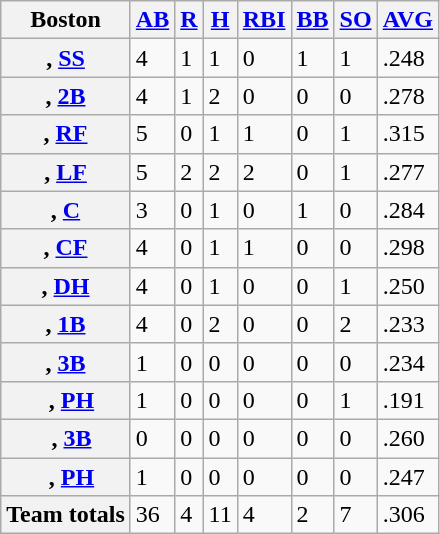<table class="wikitable sortable plainrowheaders" border="2">
<tr>
<th>Boston</th>
<th><a href='#'>AB</a></th>
<th><a href='#'>R</a></th>
<th><a href='#'>H</a></th>
<th><a href='#'>RBI</a></th>
<th><a href='#'>BB</a></th>
<th><a href='#'>SO</a></th>
<th><a href='#'>AVG</a></th>
</tr>
<tr>
<th scope="row">, <a href='#'>SS</a></th>
<td>4</td>
<td>1</td>
<td>1</td>
<td>0</td>
<td>1</td>
<td>1</td>
<td>.248</td>
</tr>
<tr>
<th scope="row">, <a href='#'>2B</a></th>
<td>4</td>
<td>1</td>
<td>2</td>
<td>0</td>
<td>0</td>
<td>0</td>
<td>.278</td>
</tr>
<tr>
<th scope="row">, <a href='#'>RF</a></th>
<td>5</td>
<td>0</td>
<td>1</td>
<td>1</td>
<td>0</td>
<td>1</td>
<td>.315</td>
</tr>
<tr>
<th scope="row">, <a href='#'>LF</a></th>
<td>5</td>
<td>2</td>
<td>2</td>
<td>2</td>
<td>0</td>
<td>1</td>
<td>.277</td>
</tr>
<tr>
<th scope="row">, <a href='#'>C</a></th>
<td>3</td>
<td>0</td>
<td>1</td>
<td>0</td>
<td>1</td>
<td>0</td>
<td>.284</td>
</tr>
<tr>
<th scope="row">, <a href='#'>CF</a></th>
<td>4</td>
<td>0</td>
<td>1</td>
<td>1</td>
<td>0</td>
<td>0</td>
<td>.298</td>
</tr>
<tr>
<th scope="row">, <a href='#'>DH</a></th>
<td>4</td>
<td>0</td>
<td>1</td>
<td>0</td>
<td>0</td>
<td>1</td>
<td>.250</td>
</tr>
<tr>
<th scope="row">, <a href='#'>1B</a></th>
<td>4</td>
<td>0</td>
<td>2</td>
<td>0</td>
<td>0</td>
<td>2</td>
<td>.233</td>
</tr>
<tr>
<th scope="row">, <a href='#'>3B</a></th>
<td>1</td>
<td>0</td>
<td>0</td>
<td>0</td>
<td>0</td>
<td>0</td>
<td>.234</td>
</tr>
<tr>
<th scope="row">  , <a href='#'>PH</a></th>
<td>1</td>
<td>0</td>
<td>0</td>
<td>0</td>
<td>0</td>
<td>1</td>
<td>.191</td>
</tr>
<tr>
<th scope="row">  , <a href='#'>3B</a></th>
<td>0</td>
<td>0</td>
<td>0</td>
<td>0</td>
<td>0</td>
<td>0</td>
<td>.260</td>
</tr>
<tr>
<th scope="row">  , <a href='#'>PH</a></th>
<td>1</td>
<td>0</td>
<td>0</td>
<td>0</td>
<td>0</td>
<td>0</td>
<td>.247</td>
</tr>
<tr class="sortbottom">
<th scope="row"><strong>Team totals</strong></th>
<td>36</td>
<td>4</td>
<td>11</td>
<td>4</td>
<td>2</td>
<td>7</td>
<td>.306</td>
</tr>
</table>
